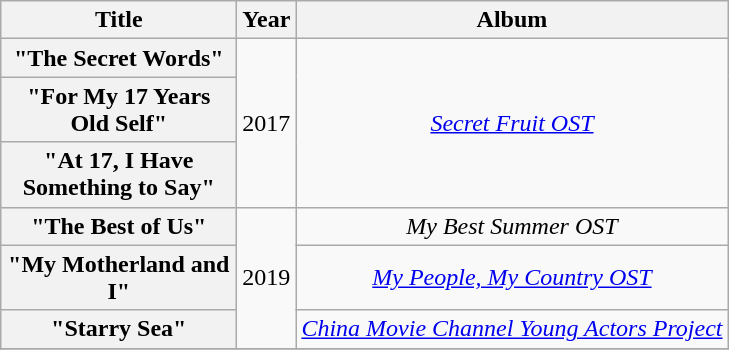<table class="wikitable plainrowheaders" style="text-align:center;">
<tr>
<th scope="col" rowspan="1" style="width:150px;">Title</th>
<th scope="col" rowspan="1">Year</th>
<th scope="col" rowspan="1">Album</th>
</tr>
<tr>
<th scope="row">"The Secret Words"<br></th>
<td rowspan="3">2017</td>
<td rowspan="3"><em><a href='#'>Secret Fruit OST</a></em></td>
</tr>
<tr>
<th scope="row">"For My 17 Years Old Self"<br></th>
</tr>
<tr>
<th scope="row">"At 17, I Have Something to Say"<br></th>
</tr>
<tr>
<th scope="row">"The Best of Us"</th>
<td rowspan="3">2019</td>
<td><em>My Best Summer OST</em></td>
</tr>
<tr>
<th scope="row">"My Motherland and I"<br></th>
<td><em><a href='#'>My People, My Country OST</a></em></td>
</tr>
<tr>
<th scope="row">"Starry Sea"</th>
<td><em><a href='#'>China Movie Channel Young Actors Project</a></em></td>
</tr>
<tr>
</tr>
</table>
